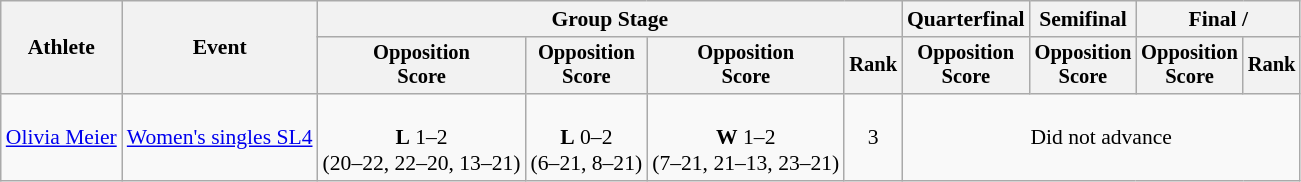<table class="wikitable" style="font-size:90%; text-align:center">
<tr>
<th rowspan="2">Athlete</th>
<th rowspan="2">Event</th>
<th colspan="4">Group Stage</th>
<th>Quarterfinal</th>
<th>Semifinal</th>
<th colspan="2">Final / </th>
</tr>
<tr style="font-size:95%">
<th>Opposition<br>Score</th>
<th>Opposition<br>Score</th>
<th>Opposition<br>Score</th>
<th>Rank</th>
<th>Opposition<br>Score</th>
<th>Opposition<br>Score</th>
<th>Opposition<br>Score</th>
<th>Rank</th>
</tr>
<tr>
<td align="left"><a href='#'>Olivia Meier</a></td>
<td align="left"><a href='#'>Women's singles SL4</a></td>
<td><br><strong>L</strong> 1–2<br>(20–22, 22–20, 13–21)</td>
<td><br><strong>L</strong> 0–2<br>(6–21, 8–21)</td>
<td><br><strong>W</strong> 1–2<br>(7–21, 21–13, 23–21)</td>
<td>3</td>
<td colspan="4">Did not advance</td>
</tr>
</table>
